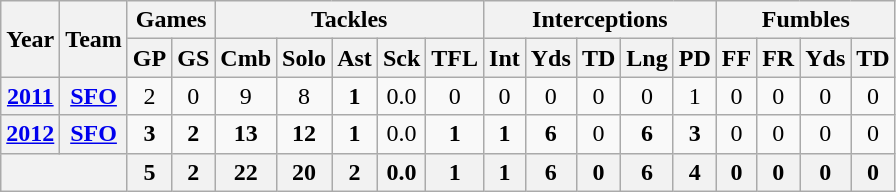<table class="wikitable" style="text-align:center">
<tr>
<th rowspan="2">Year</th>
<th rowspan="2">Team</th>
<th colspan="2">Games</th>
<th colspan="5">Tackles</th>
<th colspan="5">Interceptions</th>
<th colspan="4">Fumbles</th>
</tr>
<tr>
<th>GP</th>
<th>GS</th>
<th>Cmb</th>
<th>Solo</th>
<th>Ast</th>
<th>Sck</th>
<th>TFL</th>
<th>Int</th>
<th>Yds</th>
<th>TD</th>
<th>Lng</th>
<th>PD</th>
<th>FF</th>
<th>FR</th>
<th>Yds</th>
<th>TD</th>
</tr>
<tr>
<th><a href='#'>2011</a></th>
<th><a href='#'>SFO</a></th>
<td>2</td>
<td>0</td>
<td>9</td>
<td>8</td>
<td><strong>1</strong></td>
<td>0.0</td>
<td>0</td>
<td>0</td>
<td>0</td>
<td>0</td>
<td>0</td>
<td>1</td>
<td>0</td>
<td>0</td>
<td>0</td>
<td>0</td>
</tr>
<tr>
<th><a href='#'>2012</a></th>
<th><a href='#'>SFO</a></th>
<td><strong>3</strong></td>
<td><strong>2</strong></td>
<td><strong>13</strong></td>
<td><strong>12</strong></td>
<td><strong>1</strong></td>
<td>0.0</td>
<td><strong>1</strong></td>
<td><strong>1</strong></td>
<td><strong>6</strong></td>
<td>0</td>
<td><strong>6</strong></td>
<td><strong>3</strong></td>
<td>0</td>
<td>0</td>
<td>0</td>
<td>0</td>
</tr>
<tr>
<th colspan="2"></th>
<th>5</th>
<th>2</th>
<th>22</th>
<th>20</th>
<th>2</th>
<th>0.0</th>
<th>1</th>
<th>1</th>
<th>6</th>
<th>0</th>
<th>6</th>
<th>4</th>
<th>0</th>
<th>0</th>
<th>0</th>
<th>0</th>
</tr>
</table>
